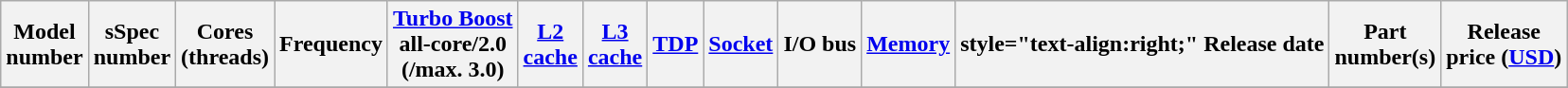<table class="wikitable sortable">
<tr>
<th>Model<br>number</th>
<th>sSpec<br>number</th>
<th>Cores<br>(threads)</th>
<th>Frequency</th>
<th><a href='#'>Turbo Boost</a><br>all-core/2.0<br>(/max. 3.0)</th>
<th><a href='#'>L2<br>cache</a></th>
<th><a href='#'>L3<br>cache</a></th>
<th><a href='#'>TDP</a></th>
<th><a href='#'>Socket</a></th>
<th>I/O bus</th>
<th><a href='#'>Memory</a></th>
<th>style="text-align:right;"  Release date</th>
<th>Part<br>number(s)</th>
<th>Release<br>price (<a href='#'>USD</a>)<br></th>
</tr>
<tr>
</tr>
</table>
